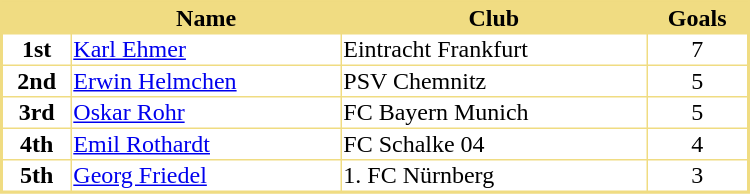<table style="border: 1px solid #F0DC82; background-color: #F0DC82" cellspacing="1" cellpadding="1" width="500">
<tr>
<th></th>
<th>Name</th>
<th>Club</th>
<th>Goals</th>
</tr>
<tr>
<th bgcolor="#ffffff" align="center">1st</th>
<td bgcolor="#ffffff" align="left"><a href='#'>Karl Ehmer</a></td>
<td bgcolor="#ffffff" align="left">Eintracht Frankfurt</td>
<td bgcolor="#ffffff" align="center">7</td>
</tr>
<tr>
<th bgcolor="#ffffff" align="center">2nd</th>
<td bgcolor="#ffffff" align="left"><a href='#'>Erwin Helmchen</a></td>
<td bgcolor="#ffffff" align="left">PSV Chemnitz</td>
<td bgcolor="#ffffff" align="center">5</td>
</tr>
<tr>
<th bgcolor="#ffffff" align="center">3rd</th>
<td bgcolor="#ffffff" align="left"><a href='#'>Oskar Rohr</a></td>
<td bgcolor="#ffffff" align="left">FC Bayern Munich</td>
<td bgcolor="#ffffff" align="center">5</td>
</tr>
<tr>
<th bgcolor="#ffffff" align="center">4th</th>
<td bgcolor="#ffffff" align="left"><a href='#'>Emil Rothardt</a></td>
<td bgcolor="#ffffff" align="left">FC Schalke 04</td>
<td bgcolor="#ffffff" align="center">4</td>
</tr>
<tr>
<th bgcolor="#ffffff" align="center">5th</th>
<td bgcolor="#ffffff" align="left"><a href='#'>Georg Friedel</a></td>
<td bgcolor="#ffffff" align="left">1. FC Nürnberg</td>
<td bgcolor="#ffffff" align="center">3</td>
</tr>
</table>
